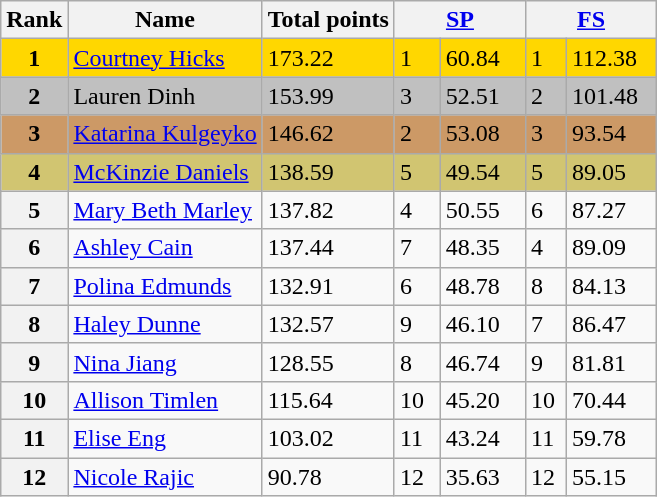<table class="wikitable sortable">
<tr>
<th>Rank</th>
<th>Name</th>
<th>Total points</th>
<th colspan="2" width="80px"><a href='#'>SP</a></th>
<th colspan="2" width="80px"><a href='#'>FS</a></th>
</tr>
<tr bgcolor="gold">
<td align="center"><strong>1</strong></td>
<td><a href='#'>Courtney Hicks</a></td>
<td>173.22</td>
<td>1</td>
<td>60.84</td>
<td>1</td>
<td>112.38</td>
</tr>
<tr bgcolor="silver">
<td align="center"><strong>2</strong></td>
<td>Lauren Dinh</td>
<td>153.99</td>
<td>3</td>
<td>52.51</td>
<td>2</td>
<td>101.48</td>
</tr>
<tr bgcolor="cc9966">
<td align="center"><strong>3</strong></td>
<td><a href='#'>Katarina Kulgeyko</a></td>
<td>146.62</td>
<td>2</td>
<td>53.08</td>
<td>3</td>
<td>93.54</td>
</tr>
<tr bgcolor="#d1c571">
<td align="center"><strong>4</strong></td>
<td><a href='#'>McKinzie Daniels</a></td>
<td>138.59</td>
<td>5</td>
<td>49.54</td>
<td>5</td>
<td>89.05</td>
</tr>
<tr>
<th>5</th>
<td><a href='#'>Mary Beth Marley</a></td>
<td>137.82</td>
<td>4</td>
<td>50.55</td>
<td>6</td>
<td>87.27</td>
</tr>
<tr>
<th>6</th>
<td><a href='#'>Ashley Cain</a></td>
<td>137.44</td>
<td>7</td>
<td>48.35</td>
<td>4</td>
<td>89.09</td>
</tr>
<tr>
<th>7</th>
<td><a href='#'>Polina Edmunds</a></td>
<td>132.91</td>
<td>6</td>
<td>48.78</td>
<td>8</td>
<td>84.13</td>
</tr>
<tr>
<th>8</th>
<td><a href='#'>Haley Dunne</a></td>
<td>132.57</td>
<td>9</td>
<td>46.10</td>
<td>7</td>
<td>86.47</td>
</tr>
<tr>
<th>9</th>
<td><a href='#'>Nina Jiang</a></td>
<td>128.55</td>
<td>8</td>
<td>46.74</td>
<td>9</td>
<td>81.81</td>
</tr>
<tr>
<th>10</th>
<td><a href='#'>Allison Timlen</a></td>
<td>115.64</td>
<td>10</td>
<td>45.20</td>
<td>10</td>
<td>70.44</td>
</tr>
<tr>
<th>11</th>
<td><a href='#'>Elise Eng</a></td>
<td>103.02</td>
<td>11</td>
<td>43.24</td>
<td>11</td>
<td>59.78</td>
</tr>
<tr>
<th>12</th>
<td><a href='#'>Nicole Rajic</a></td>
<td>90.78</td>
<td>12</td>
<td>35.63</td>
<td>12</td>
<td>55.15</td>
</tr>
</table>
